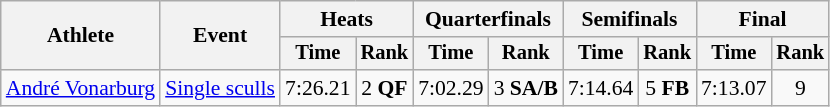<table class="wikitable" style="font-size:90%">
<tr>
<th rowspan="2">Athlete</th>
<th rowspan="2">Event</th>
<th colspan="2">Heats</th>
<th colspan="2">Quarterfinals</th>
<th colspan="2">Semifinals</th>
<th colspan="2">Final</th>
</tr>
<tr style="font-size:95%">
<th>Time</th>
<th>Rank</th>
<th>Time</th>
<th>Rank</th>
<th>Time</th>
<th>Rank</th>
<th>Time</th>
<th>Rank</th>
</tr>
<tr align=center>
<td align=left><a href='#'>André Vonarburg</a></td>
<td align=left><a href='#'>Single sculls</a></td>
<td>7:26.21</td>
<td>2 <strong>QF</strong></td>
<td>7:02.29</td>
<td>3 <strong>SA/B</strong></td>
<td>7:14.64</td>
<td>5 <strong>FB</strong></td>
<td>7:13.07</td>
<td>9</td>
</tr>
</table>
